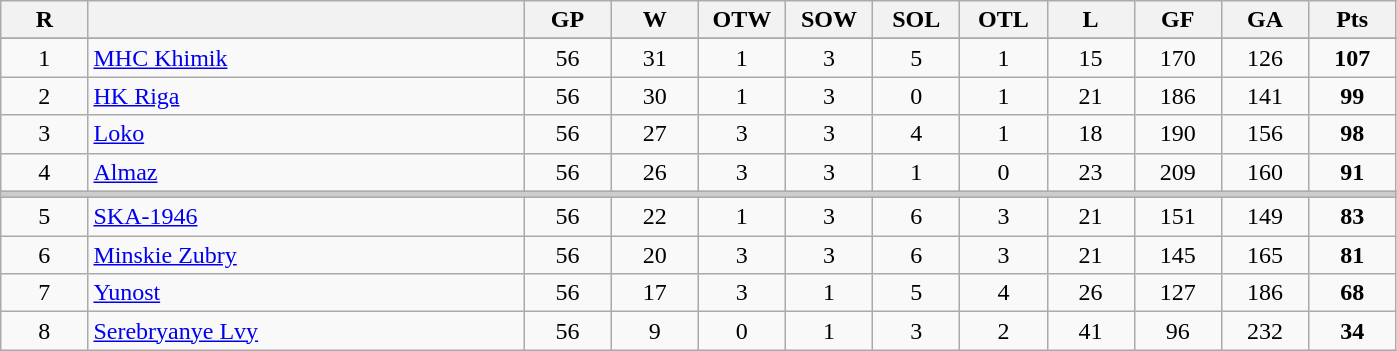<table class="wikitable sortable">
<tr>
<th bgcolor="#DDDDFF" width="5%">R</th>
<th bgcolor="#DDDDFF" width="25%"></th>
<th bgcolor="#DDDDFF" width="5%">GP</th>
<th bgcolor="#DDDDFF" width="5%">W</th>
<th bgcolor="#DDDDFF" width="5%">OTW</th>
<th bgcolor="#DDDDFF" width="5%">SOW</th>
<th bgcolor="#DDDDFF" width="5%">SOL</th>
<th bgcolor="#DDDDFF" width="5%">OTL</th>
<th bgcolor="#DDDDFF" width="5%">L</th>
<th bgcolor="#DDDDFF" width="5%">GF</th>
<th bgcolor="#DDDDFF" width="5%">GA</th>
<th bgcolor="#DDDDFF" width="5%">Pts</th>
</tr>
<tr>
</tr>
<tr align="center">
<td>1</td>
<td align="left"><a href='#'>MHC Khimik</a></td>
<td>56</td>
<td>31</td>
<td>1</td>
<td>3</td>
<td>5</td>
<td>1</td>
<td>15</td>
<td>170</td>
<td>126</td>
<td><strong>107</strong></td>
</tr>
<tr align="center">
<td>2</td>
<td align="left"><a href='#'>HK Riga</a></td>
<td>56</td>
<td>30</td>
<td>1</td>
<td>3</td>
<td>0</td>
<td>1</td>
<td>21</td>
<td>186</td>
<td>141</td>
<td><strong>99</strong></td>
</tr>
<tr align="center">
<td>3</td>
<td align="left"><a href='#'>Loko</a></td>
<td>56</td>
<td>27</td>
<td>3</td>
<td>3</td>
<td>4</td>
<td>1</td>
<td>18</td>
<td>190</td>
<td>156</td>
<td><strong>98</strong></td>
</tr>
<tr align="center">
<td>4</td>
<td align="left"><a href='#'>Almaz</a></td>
<td>56</td>
<td>26</td>
<td>3</td>
<td>3</td>
<td>1</td>
<td>0</td>
<td>23</td>
<td>209</td>
<td>160</td>
<td><strong>91</strong></td>
</tr>
<tr class="unsortable" style="color:#cccccc;background-color:#cccccc;height:3px">
<td colspan="13" style="height:3px;font-size:1px">8.5</td>
</tr>
<tr align="center">
<td>5</td>
<td align="left"><a href='#'>SKA-1946</a></td>
<td>56</td>
<td>22</td>
<td>1</td>
<td>3</td>
<td>6</td>
<td>3</td>
<td>21</td>
<td>151</td>
<td>149</td>
<td><strong>83</strong></td>
</tr>
<tr align="center">
<td>6</td>
<td align="left"><a href='#'>Minskie Zubry</a></td>
<td>56</td>
<td>20</td>
<td>3</td>
<td>3</td>
<td>6</td>
<td>3</td>
<td>21</td>
<td>145</td>
<td>165</td>
<td><strong>81</strong></td>
</tr>
<tr align="center">
<td>7</td>
<td align="left"><a href='#'>Yunost</a></td>
<td>56</td>
<td>17</td>
<td>3</td>
<td>1</td>
<td>5</td>
<td>4</td>
<td>26</td>
<td>127</td>
<td>186</td>
<td><strong>68</strong></td>
</tr>
<tr align="center">
<td>8</td>
<td align="left"><a href='#'>Serebryanye Lvy</a></td>
<td>56</td>
<td>9</td>
<td>0</td>
<td>1</td>
<td>3</td>
<td>2</td>
<td>41</td>
<td>96</td>
<td>232</td>
<td><strong>34</strong></td>
</tr>
</table>
